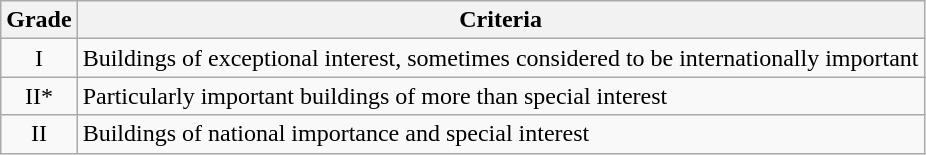<table class="wikitable">
<tr>
<th>Grade</th>
<th>Criteria</th>
</tr>
<tr>
<td align="center" >I</td>
<td>Buildings of exceptional interest, sometimes considered to be internationally important</td>
</tr>
<tr>
<td align="center" >II*</td>
<td>Particularly important buildings of more than special interest</td>
</tr>
<tr>
<td align="center" >II</td>
<td>Buildings of national importance and special interest</td>
</tr>
</table>
